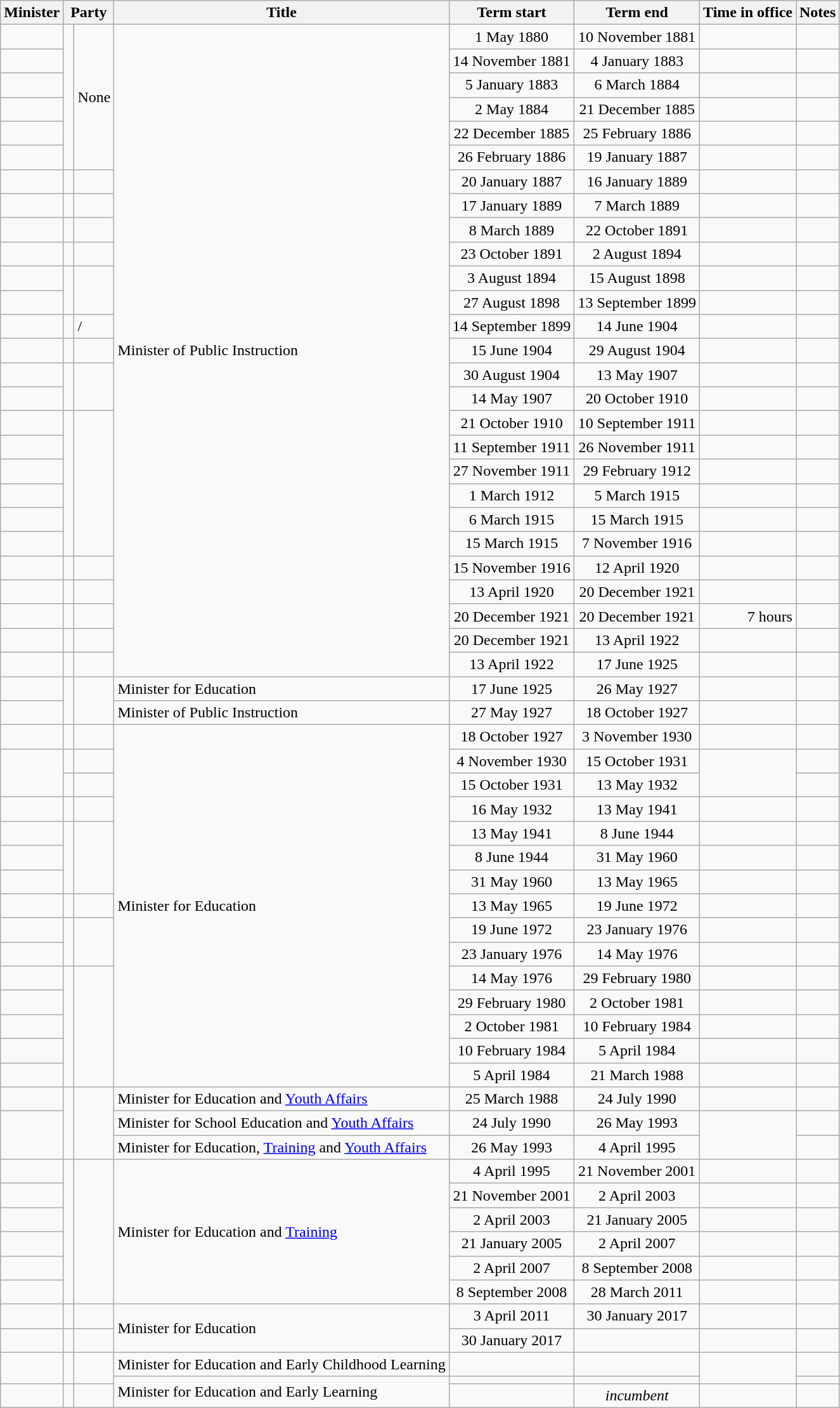<table class="wikitable sortable">
<tr>
<th>Minister</th>
<th colspan="2">Party</th>
<th>Title</th>
<th data-sort-type="date">Term start</th>
<th data-sort-type=date>Term end</th>
<th>Time in office</th>
<th class="unsortable">Notes</th>
</tr>
<tr>
<td></td>
<td rowspan="6"></td>
<td rowspan="6">None</td>
<td rowspan="27">Minister of Public Instruction</td>
<td align="center">1 May 1880</td>
<td align="center">10 November 1881</td>
<td align="right"></td>
<td align="center"></td>
</tr>
<tr>
<td></td>
<td align="center">14 November 1881</td>
<td align="center">4 January 1883</td>
<td align="right"></td>
<td align="center"></td>
</tr>
<tr>
<td></td>
<td align="center">5 January 1883</td>
<td align="center">6 March 1884</td>
<td align="right"></td>
<td align="center"></td>
</tr>
<tr>
<td></td>
<td align="center">2 May 1884</td>
<td align="center">21 December 1885</td>
<td align="right"></td>
<td align="center"></td>
</tr>
<tr>
<td></td>
<td align="center">22 December 1885</td>
<td align="center">25 February 1886</td>
<td align="right"></td>
<td align="center"></td>
</tr>
<tr>
<td></td>
<td align="center">26 February 1886</td>
<td align="center">19 January 1887</td>
<td align="right"></td>
<td align="center"></td>
</tr>
<tr>
<td></td>
<td> </td>
<td></td>
<td align="center">20 January 1887</td>
<td align="center">16 January 1889</td>
<td align="right"></td>
<td align="center"></td>
</tr>
<tr>
<td></td>
<td> </td>
<td></td>
<td align="center">17 January 1889</td>
<td align="center">7 March 1889</td>
<td align="right"></td>
<td align="center"></td>
</tr>
<tr>
<td></td>
<td> </td>
<td></td>
<td align="center">8 March 1889</td>
<td align="center">22 October 1891</td>
<td align="right"></td>
<td align="center"></td>
</tr>
<tr>
<td></td>
<td> </td>
<td></td>
<td align="center">23 October 1891</td>
<td align="center">2 August 1894</td>
<td align="right"></td>
<td align="center"></td>
</tr>
<tr>
<td></td>
<td rowspan="2" > </td>
<td rowspan="2"></td>
<td align="center">3 August 1894</td>
<td align="center">15 August 1898</td>
<td align="right"></td>
<td align="center"></td>
</tr>
<tr>
<td></td>
<td align="center">27 August 1898</td>
<td align="center">13 September 1899</td>
<td align="right"></td>
<td align="center"></td>
</tr>
<tr>
<td></td>
<td> </td>
<td> / </td>
<td align="center">14 September 1899</td>
<td align="center">14 June 1904</td>
<td align="right"></td>
<td align="center"></td>
</tr>
<tr>
<td></td>
<td> </td>
<td></td>
<td align="center">15 June 1904</td>
<td align="center">29 August 1904</td>
<td align="right"></td>
<td align="center"></td>
</tr>
<tr>
<td></td>
<td rowspan="2" > </td>
<td rowspan="2"></td>
<td align="center">30 August 1904</td>
<td align="center">13 May 1907</td>
<td align="right"></td>
<td align="center"></td>
</tr>
<tr>
<td></td>
<td align="center">14 May 1907</td>
<td align="center">20 October 1910</td>
<td align="right"></td>
<td align="center"></td>
</tr>
<tr>
<td></td>
<td rowspan="6" > </td>
<td rowspan="6"></td>
<td align="center">21 October 1910</td>
<td align="center">10 September 1911</td>
<td align="right"></td>
<td align="center"></td>
</tr>
<tr>
<td></td>
<td align="center">11 September 1911</td>
<td align="center">26 November 1911</td>
<td align="right"></td>
<td align="center"></td>
</tr>
<tr>
<td></td>
<td align="center">27 November 1911</td>
<td align="center">29 February 1912</td>
<td align="right"></td>
<td align="center"></td>
</tr>
<tr>
<td></td>
<td align="center">1 March 1912</td>
<td align="center">5 March 1915</td>
<td align="right"></td>
<td align="center"></td>
</tr>
<tr>
<td></td>
<td align="center">6 March 1915</td>
<td align="center">15 March 1915</td>
<td align="right"></td>
<td align="center"></td>
</tr>
<tr>
<td></td>
<td align="center">15 March 1915</td>
<td align="center">7 November 1916</td>
<td align="right"></td>
<td align="center"></td>
</tr>
<tr>
<td></td>
<td> </td>
<td></td>
<td align="center">15 November 1916</td>
<td align="center">12 April 1920</td>
<td align="right"></td>
<td align="center"></td>
</tr>
<tr>
<td></td>
<td> </td>
<td></td>
<td align="center">13 April 1920</td>
<td align="center">20 December 1921</td>
<td align="right"></td>
<td align="center"></td>
</tr>
<tr>
<td></td>
<td> </td>
<td></td>
<td align="center">20 December 1921</td>
<td align="center">20 December 1921</td>
<td align=right> 7 hours</td>
<td></td>
</tr>
<tr>
<td></td>
<td> </td>
<td></td>
<td align="center">20 December 1921</td>
<td align="center">13 April 1922</td>
<td align="right"></td>
<td align="center"></td>
</tr>
<tr>
<td></td>
<td> </td>
<td></td>
<td align="center">13 April 1922</td>
<td align="center">17 June 1925</td>
<td align="right"></td>
<td align="center"></td>
</tr>
<tr>
<td></td>
<td rowspan="2" > </td>
<td rowspan="2"></td>
<td>Minister for Education</td>
<td align="center">17 June 1925</td>
<td align="center">26 May 1927</td>
<td align="right"></td>
<td align="center"></td>
</tr>
<tr>
<td></td>
<td>Minister of Public Instruction</td>
<td align="center">27 May 1927</td>
<td align="center">18 October 1927</td>
<td align="right"></td>
<td align="center"></td>
</tr>
<tr>
<td></td>
<td> </td>
<td></td>
<td rowspan="15">Minister for Education</td>
<td align="center">18 October 1927</td>
<td align="center">3 November 1930</td>
<td align="right"></td>
<td align="center"></td>
</tr>
<tr>
<td rowspan="2"></td>
<td> </td>
<td></td>
<td align="center">4 November 1930</td>
<td align="center">15 October 1931</td>
<td rowspan=2 align=right></td>
<td></td>
</tr>
<tr>
<td> </td>
<td></td>
<td align="center">15 October 1931</td>
<td align="center">13 May 1932</td>
<td></td>
</tr>
<tr>
<td></td>
<td> </td>
<td></td>
<td align="center">16 May 1932</td>
<td align="center">13 May 1941</td>
<td align=right></td>
<td></td>
</tr>
<tr>
<td></td>
<td rowspan="3" > </td>
<td rowspan="3"></td>
<td align="center">13 May 1941</td>
<td align="center">8 June 1944</td>
<td align=right></td>
<td></td>
</tr>
<tr>
<td></td>
<td align="center">8 June 1944</td>
<td align="center">31 May 1960</td>
<td align=right><strong></strong></td>
<td></td>
</tr>
<tr>
<td></td>
<td align="center">31 May 1960</td>
<td align="center">13 May 1965</td>
<td align="right"></td>
<td align="center"></td>
</tr>
<tr>
<td></td>
<td> </td>
<td></td>
<td align="center">13 May 1965</td>
<td align="center">19 June 1972</td>
<td align="right"></td>
<td align="center"></td>
</tr>
<tr>
<td></td>
<td rowspan="2" > </td>
<td rowspan="2"></td>
<td align="center">19 June 1972</td>
<td align="center">23 January 1976</td>
<td align="right"></td>
<td align="center"></td>
</tr>
<tr>
<td></td>
<td align="center">23 January 1976</td>
<td align="center">14 May 1976</td>
<td align="right"></td>
<td align="center"></td>
</tr>
<tr>
<td></td>
<td rowspan="5" > </td>
<td rowspan="5"></td>
<td align="center">14 May 1976</td>
<td align="center">29 February 1980</td>
<td align="right"></td>
<td align="center"></td>
</tr>
<tr>
<td></td>
<td align="center">29 February 1980</td>
<td align="center">2 October 1981</td>
<td align="right"></td>
<td align="center"></td>
</tr>
<tr>
<td></td>
<td align="center">2 October 1981</td>
<td align="center">10 February 1984</td>
<td align="right"></td>
<td align="center"></td>
</tr>
<tr>
<td></td>
<td align="center">10 February 1984</td>
<td align="center">5 April 1984</td>
<td align="right"></td>
<td align="center"></td>
</tr>
<tr>
<td></td>
<td align="center">5 April 1984</td>
<td align="center">21 March 1988</td>
<td align="right"></td>
<td align="center"></td>
</tr>
<tr>
<td></td>
<td rowspan="3" > </td>
<td rowspan="3"></td>
<td>Minister for Education and <a href='#'>Youth Affairs</a></td>
<td align="center">25 March 1988</td>
<td align="center">24 July 1990</td>
<td align="right"></td>
<td align="center"></td>
</tr>
<tr>
<td rowspan="2"></td>
<td>Minister for School Education and <a href='#'>Youth Affairs</a></td>
<td align="center">24 July 1990</td>
<td align="center">26 May 1993</td>
<td rowspan=2 align=right></td>
<td></td>
</tr>
<tr>
<td>Minister for Education, <a href='#'>Training</a> and <a href='#'>Youth Affairs</a></td>
<td align="center">26 May 1993</td>
<td align="center">4 April 1995</td>
<td></td>
</tr>
<tr>
<td></td>
<td rowspan="6" > </td>
<td rowspan="6"></td>
<td rowspan="6">Minister for Education and <a href='#'>Training</a></td>
<td align="center">4 April 1995</td>
<td align="center">21 November 2001</td>
<td align=right></td>
<td></td>
</tr>
<tr>
<td></td>
<td align="center">21 November 2001</td>
<td align="center">2 April 2003</td>
<td align="right"></td>
<td align="center"></td>
</tr>
<tr>
<td></td>
<td align="center">2 April 2003</td>
<td align="center">21 January 2005</td>
<td align="right"></td>
<td align="center"></td>
</tr>
<tr>
<td></td>
<td align="center">21 January 2005</td>
<td align="center">2 April 2007</td>
<td align="right"></td>
<td align="center"></td>
</tr>
<tr>
<td></td>
<td align="center">2 April 2007</td>
<td align="center">8 September 2008</td>
<td align="right"></td>
<td align="center"></td>
</tr>
<tr>
<td></td>
<td align="center">8 September 2008</td>
<td align="center">28 March 2011</td>
<td align="right"></td>
<td align="center"></td>
</tr>
<tr>
<td></td>
<td> </td>
<td></td>
<td rowspan="2">Minister for Education</td>
<td align="center">3 April 2011</td>
<td align="center">30 January 2017</td>
<td align=right></td>
<td></td>
</tr>
<tr>
<td></td>
<td> </td>
<td></td>
<td align="center">30 January 2017</td>
<td align="center"></td>
<td align=right></td>
<td></td>
</tr>
<tr>
<td rowspan="2"></td>
<td rowspan="2" > </td>
<td rowspan="2"></td>
<td>Minister for Education and Early Childhood Learning</td>
<td align="center"></td>
<td align="center"></td>
<td rowspan="2" align="right"></td>
<td></td>
</tr>
<tr>
<td rowspan="2">Minister for Education and Early Learning</td>
<td align="center"></td>
<td align="center"></td>
<td></td>
</tr>
<tr>
<td></td>
<td> </td>
<td></td>
<td align="center"></td>
<td align="center"><em>incumbent</em></td>
<td align=right></td>
</tr>
</table>
